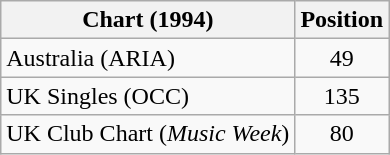<table class="wikitable sortable">
<tr>
<th>Chart (1994)</th>
<th>Position</th>
</tr>
<tr>
<td>Australia (ARIA)</td>
<td align="center">49</td>
</tr>
<tr>
<td>UK Singles (OCC)</td>
<td align="center">135</td>
</tr>
<tr>
<td>UK Club Chart (<em>Music Week</em>)</td>
<td align="center">80</td>
</tr>
</table>
